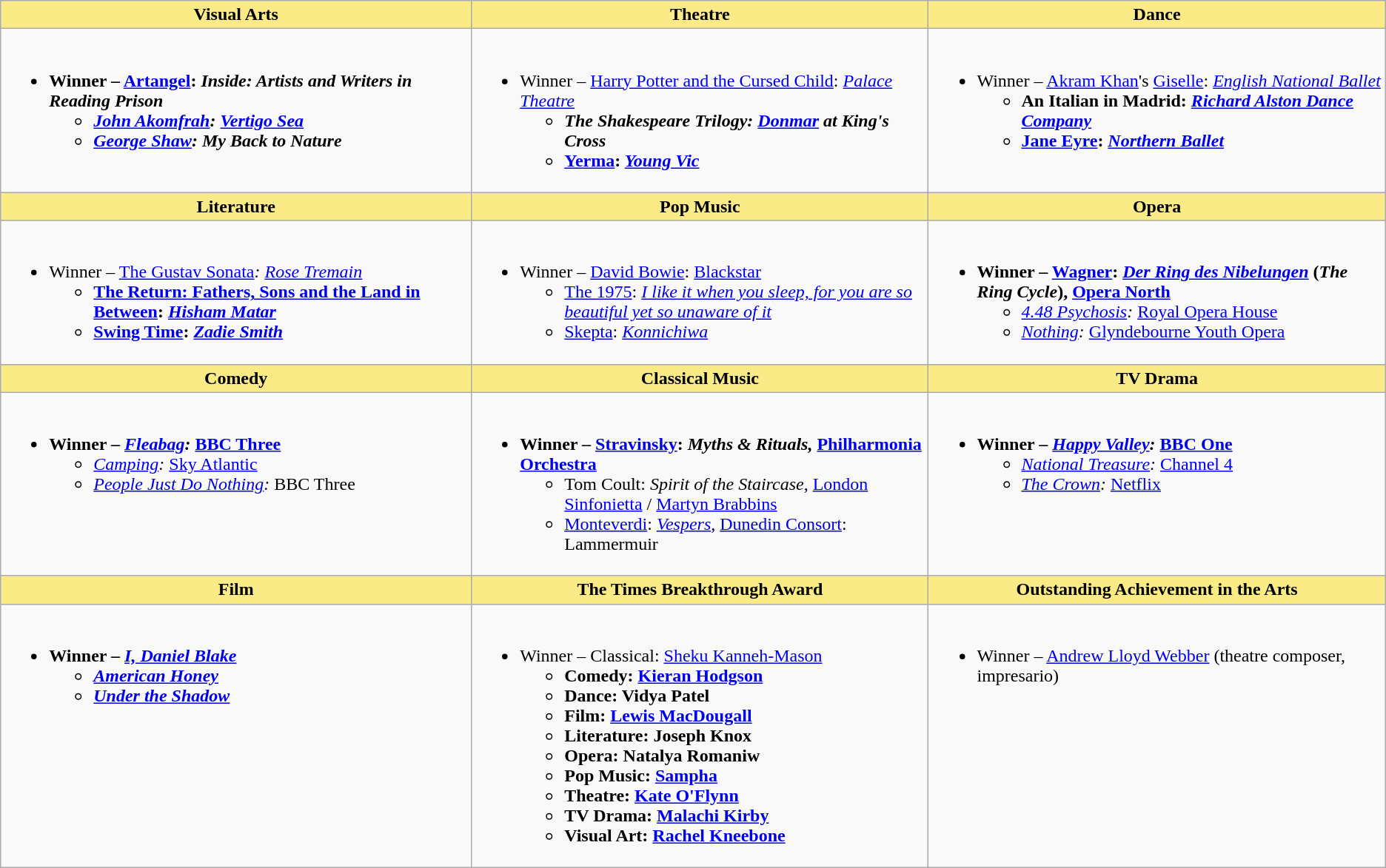<table class="wikitable" style="font-size:100%">
<tr>
<th style="background:#FAEB86;" width="34%">Visual Arts</th>
<th style="background:#FAEB86;" width="33%">Theatre</th>
<th style="background:#FAEB86;" width="33%">Dance</th>
</tr>
<tr>
<td valign="top"><br><ul><li><strong>Winner – <a href='#'>Artangel</a>: <em>Inside: Artists and Writers in Reading Prison<strong><em><ul><li><a href='#'>John Akomfrah</a>: </em><a href='#'>Vertigo Sea</a><em></li><li><a href='#'>George Shaw</a>: </em>My Back to Nature<em></li></ul></li></ul></td>
<td valign="top"><br><ul><li></strong>Winner – </em><a href='#'>Harry Potter and the Cursed Child</a>:<em> <a href='#'>Palace Theatre</a><strong><ul><li>The Shakespeare Trilogy: <a href='#'>Donmar</a> at King's Cross</li><li></em><a href='#'>Yerma</a>:<em> <a href='#'>Young Vic</a></li></ul></li></ul></td>
<td valign="top"><br><ul><li></strong>Winner – </em><a href='#'>Akram Khan</a>'s <a href='#'>Giselle</a>:<em> <a href='#'>English National Ballet</a><strong><ul><li></em>An Italian in Madrid:<em> <a href='#'>Richard Alston Dance Company</a></li><li></em><a href='#'>Jane Eyre</a>:<em> <a href='#'>Northern Ballet</a></li></ul></li></ul></td>
</tr>
<tr>
<th style="background:#FAEB86;" width="34%">Literature</th>
<th style="background:#FAEB86;" width="33%">Pop Music</th>
<th style="background:#FAEB86;" width="33%">Opera</th>
</tr>
<tr>
<td valign="top"><br><ul><li></strong>Winner – </em><a href='#'>The Gustav Sonata</a><em>: <a href='#'>Rose Tremain</a><strong><ul><li></em><a href='#'>The Return: Fathers, Sons and the Land in Between</a>:<em> <a href='#'>Hisham Matar</a></li><li></em><a href='#'>Swing Time</a>:<em> <a href='#'>Zadie Smith</a></li></ul></li></ul></td>
<td valign="top"><br><ul><li></strong>Winner – <a href='#'>David Bowie</a>: </em><a href='#'>Blackstar</a></em></strong><ul><li><a href='#'>The 1975</a>: <em><a href='#'>I like it when you sleep, for you are so beautiful yet so unaware of it</a></em></li><li><a href='#'>Skepta</a>: <em><a href='#'>Konnichiwa</a></em></li></ul></li></ul></td>
<td valign="top"><br><ul><li><strong>Winner – <a href='#'>Wagner</a>: <em><a href='#'>Der Ring des Nibelungen</a></em> (<em>The Ring Cycle</em>), <a href='#'>Opera North</a></strong><ul><li><em><a href='#'>4.48 Psychosis</a>:</em> <a href='#'>Royal Opera House</a></li><li><em><a href='#'>Nothing</a>:</em> <a href='#'>Glyndebourne Youth Opera</a></li></ul></li></ul></td>
</tr>
<tr>
<th style="background:#FAEB86;" width="34%">Comedy</th>
<th style="background:#FAEB86;" width="33%">Classical Music</th>
<th style="background:#FAEB86;" width="33%">TV Drama</th>
</tr>
<tr>
<td valign="top"><br><ul><li><strong>Winner – <em><a href='#'>Fleabag</a>:</em> <a href='#'>BBC Three</a></strong><ul><li><em><a href='#'>Camping</a>:</em> <a href='#'>Sky Atlantic</a></li><li><em><a href='#'>People Just Do Nothing</a>:</em> BBC Three</li></ul></li></ul></td>
<td valign="top"><br><ul><li><strong>Winner – <a href='#'>Stravinsky</a>: <em>Myths & Rituals,</em> <a href='#'>Philharmonia Orchestra</a></strong><ul><li>Tom Coult: <em>Spirit of the Staircase</em>, <a href='#'>London Sinfonietta</a> / <a href='#'>Martyn Brabbins</a></li><li><a href='#'>Monteverdi</a>: <em><a href='#'>Vespers</a></em>, <a href='#'>Dunedin Consort</a>: Lammermuir</li></ul></li></ul></td>
<td valign="top"><br><ul><li><strong>Winner – <em><a href='#'>Happy Valley</a>:</em> <a href='#'>BBC One</a></strong><ul><li><em><a href='#'>National Treasure</a>:</em> <a href='#'>Channel 4</a></li><li><em><a href='#'>The Crown</a>:</em> <a href='#'>Netflix</a></li></ul></li></ul></td>
</tr>
<tr>
<th style="background:#FAEB86;" width="34%">Film</th>
<th style="background:#FAEB86;" width="33%">The Times Breakthrough Award</th>
<th style="background:#FAEB86;" width="33%">Outstanding Achievement in the Arts</th>
</tr>
<tr>
<td valign="top"><br><ul><li><strong>Winner – <em><a href='#'>I, Daniel Blake</a><strong><em><ul><li></em><a href='#'>American Honey</a><em></li><li></em><a href='#'>Under the Shadow</a><em></li></ul></li></ul></td>
<td valign="top"><br><ul><li></strong>Winner – Classical: <a href='#'>Sheku Kanneh-Mason</a><strong><ul><li>Comedy: <a href='#'>Kieran Hodgson</a></li><li>Dance: Vidya Patel</li><li>Film: <a href='#'>Lewis MacDougall</a></li><li>Literature: Joseph Knox</li><li>Opera: Natalya Romaniw</li><li>Pop Music: <a href='#'>Sampha</a></li><li>Theatre: <a href='#'>Kate O'Flynn</a></li><li>TV Drama: <a href='#'>Malachi Kirby</a></li><li>Visual Art: <a href='#'>Rachel Kneebone</a></li></ul></li></ul></td>
<td valign="top"><br><ul><li></strong>Winner – <a href='#'>Andrew Lloyd Webber</a> (theatre composer, impresario)<strong></li></ul></td>
</tr>
</table>
